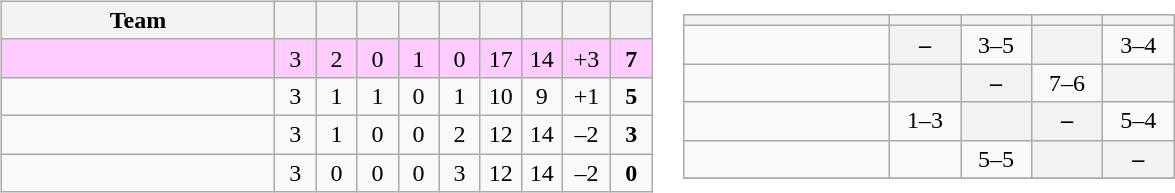<table>
<tr>
<td><br><table class="wikitable" style="text-align: center;">
<tr>
<th style="width:175px;">Team</th>
<th width="20"></th>
<th width="20"></th>
<th width="20"></th>
<th width="20"></th>
<th width="20"></th>
<th width="20"></th>
<th width="20"></th>
<th width="25"></th>
<th width="20"></th>
</tr>
<tr bgcolor=#ffccff>
<td align=left></td>
<td>3</td>
<td>2</td>
<td>0</td>
<td>1</td>
<td>0</td>
<td>17</td>
<td>14</td>
<td>+3</td>
<td><strong>7</strong></td>
</tr>
<tr>
<td align=left></td>
<td>3</td>
<td>1</td>
<td>1</td>
<td>0</td>
<td>1</td>
<td>10</td>
<td>9</td>
<td>+1</td>
<td><strong>5</strong></td>
</tr>
<tr>
<td align=left></td>
<td>3</td>
<td>1</td>
<td>0</td>
<td>0</td>
<td>2</td>
<td>12</td>
<td>14</td>
<td>–2</td>
<td><strong>3</strong></td>
</tr>
<tr>
<td align=left></td>
<td>3</td>
<td>0</td>
<td>0</td>
<td>0</td>
<td>3</td>
<td>12</td>
<td>14</td>
<td>–2</td>
<td><strong>0</strong></td>
</tr>
</table>
</td>
<td><br><table cellspacing="0" cellpadding="3" style="background: #f9f9f9; text-align: center;" class="wikitable">
<tr style="background:#F0F0F0;">
<th width=130px></th>
<th width=40px></th>
<th width=40px></th>
<th width=40px></th>
<th width=40px></th>
</tr>
<tr>
<td align= left></td>
<th> –</th>
<td>3–5</td>
<th></th>
<td>3–4</td>
</tr>
<tr>
<td align= left></td>
<th></th>
<th> –</th>
<td> 7–6</td>
<th></th>
</tr>
<tr>
<td align= left></td>
<td>1–3</td>
<th></th>
<th> –</th>
<td>5–4</td>
</tr>
<tr>
<td align= left></td>
<td></td>
<td>5–5</td>
<th></th>
<th> –</th>
</tr>
<tr>
</tr>
</table>
</td>
</tr>
</table>
